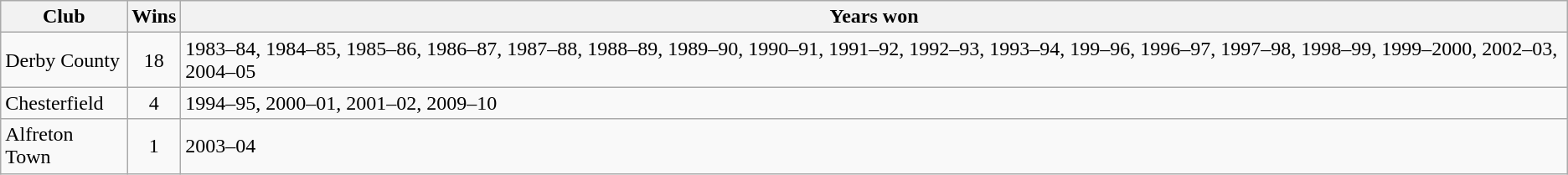<table class="wikitable">
<tr>
<th>Club</th>
<th>Wins</th>
<th>Years won</th>
</tr>
<tr>
<td>Derby County</td>
<td align="center">18</td>
<td>1983–84, 1984–85, 1985–86, 1986–87, 1987–88, 1988–89, 1989–90, 1990–91, 1991–92, 1992–93, 1993–94, 199–96, 1996–97, 1997–98, 1998–99, 1999–2000, 2002–03, 2004–05</td>
</tr>
<tr>
<td>Chesterfield</td>
<td align="center">4</td>
<td>1994–95, 2000–01, 2001–02, 2009–10</td>
</tr>
<tr>
<td>Alfreton Town</td>
<td align="center">1</td>
<td>2003–04</td>
</tr>
</table>
